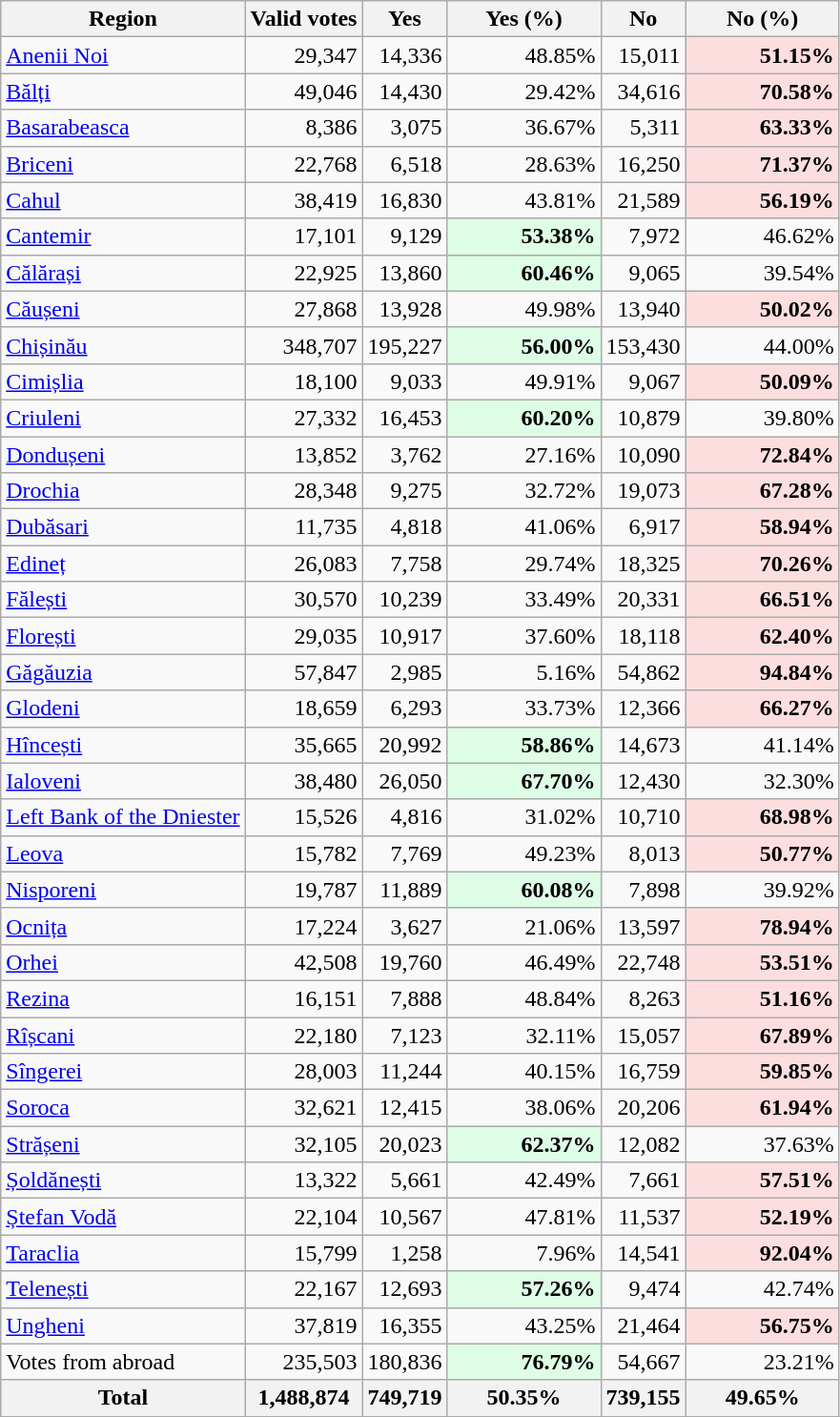<table class="wikitable sortable" style="text-align:right">
<tr>
<th rowspan="1">Region</th>
<th rowspan="1">Valid votes</th>
<th rowspan="1">Yes</th>
<th rowspan="1">Yes (%)</th>
<th rowspan="1">No</th>
<th rowspan="1">No (%)</th>
</tr>
<tr>
<td style="text-align:left"> <a href='#'>Anenii Noi</a></td>
<td>29,347</td>
<td>14,336</td>
<td>48.85%</td>
<td>15,011</td>
<td style="background: #FDDEDE; width: 100px;"><strong>51.15%</strong></td>
</tr>
<tr>
<td style="text-align:left"> <a href='#'>Bălți</a></td>
<td>49,046</td>
<td>14,430</td>
<td>29.42%</td>
<td>34,616</td>
<td style="background: #FDDEDE; width: 100px;"><strong>70.58%</strong></td>
</tr>
<tr>
<td style="text-align:left"> <a href='#'>Basarabeasca</a></td>
<td>8,386</td>
<td>3,075</td>
<td>36.67%</td>
<td>5,311</td>
<td style="background: #FDDEDE; width: 100px;"><strong>63.33%</strong></td>
</tr>
<tr>
<td style="text-align:left"> <a href='#'>Briceni</a></td>
<td>22,768</td>
<td>6,518</td>
<td>28.63%</td>
<td>16,250</td>
<td style="background: #FDDEDE; width: 100px;"><strong>71.37%</strong></td>
</tr>
<tr>
<td style="text-align:left"> <a href='#'>Cahul</a></td>
<td>38,419</td>
<td>16,830</td>
<td>43.81%</td>
<td>21,589</td>
<td style="background: #FDDEDE; width: 100px;"><strong>56.19%</strong></td>
</tr>
<tr>
<td style="text-align:left"> <a href='#'>Cantemir</a></td>
<td>17,101</td>
<td>9,129</td>
<td style="background: #DEFDE6; width: 100px;"><strong>53.38%</strong></td>
<td>7,972</td>
<td>46.62%</td>
</tr>
<tr>
<td style="text-align:left"> <a href='#'>Călărași</a></td>
<td>22,925</td>
<td>13,860</td>
<td style="background: #DEFDE6; width: 100px;"><strong>60.46%</strong></td>
<td>9,065</td>
<td>39.54%</td>
</tr>
<tr>
<td style="text-align:left"> <a href='#'>Căușeni</a></td>
<td>27,868</td>
<td>13,928</td>
<td>49.98%</td>
<td>13,940</td>
<td style="background: #FDDEDE; width: 100px;"><strong>50.02%</strong></td>
</tr>
<tr>
<td style="text-align:left"> <a href='#'>Chișinău</a></td>
<td>348,707</td>
<td>195,227</td>
<td style="background: #DEFDE6; width: 100px;"><strong>56.00%</strong></td>
<td>153,430</td>
<td>44.00%</td>
</tr>
<tr>
<td style="text-align:left"> <a href='#'>Cimișlia</a></td>
<td>18,100</td>
<td>9,033</td>
<td>49.91%</td>
<td>9,067</td>
<td style="background: #FDDEDE; width: 100px;"><strong>50.09%</strong></td>
</tr>
<tr>
<td style="text-align:left"> <a href='#'>Criuleni</a></td>
<td>27,332</td>
<td>16,453</td>
<td style="background: #DEFDE6; width: 100px;"><strong>60.20%</strong></td>
<td>10,879</td>
<td>39.80%</td>
</tr>
<tr>
<td style="text-align:left"> <a href='#'>Dondușeni</a></td>
<td>13,852</td>
<td>3,762</td>
<td>27.16%</td>
<td>10,090</td>
<td style="background: #FDDEDE; width: 100px;"><strong>72.84%</strong></td>
</tr>
<tr>
<td style="text-align:left"> <a href='#'>Drochia</a></td>
<td>28,348</td>
<td>9,275</td>
<td>32.72%</td>
<td>19,073</td>
<td style="background: #FDDEDE; width: 100px;"><strong>67.28%</strong></td>
</tr>
<tr>
<td style="text-align:left"> <a href='#'>Dubăsari</a></td>
<td>11,735</td>
<td>4,818</td>
<td>41.06%</td>
<td>6,917</td>
<td style="background: #FDDEDE; width: 100px;"><strong>58.94%</strong></td>
</tr>
<tr>
<td style="text-align:left"> <a href='#'>Edineț</a></td>
<td>26,083</td>
<td>7,758</td>
<td>29.74%</td>
<td>18,325</td>
<td style="background: #FDDEDE; width: 100px;"><strong>70.26%</strong></td>
</tr>
<tr>
<td style="text-align:left"> <a href='#'>Fălești</a></td>
<td>30,570</td>
<td>10,239</td>
<td>33.49%</td>
<td>20,331</td>
<td style="background: #FDDEDE; width: 100px;"><strong>66.51%</strong></td>
</tr>
<tr>
<td style="text-align:left"> <a href='#'>Florești</a></td>
<td>29,035</td>
<td>10,917</td>
<td>37.60%</td>
<td>18,118</td>
<td style="background: #FDDEDE; width: 100px;"><strong>62.40%</strong></td>
</tr>
<tr>
<td style="text-align:left"> <a href='#'>Găgăuzia</a></td>
<td>57,847</td>
<td>2,985</td>
<td>5.16%</td>
<td>54,862</td>
<td style="background: #FDDEDE; width: 100px;"><strong>94.84%</strong></td>
</tr>
<tr>
<td style="text-align:left"> <a href='#'>Glodeni</a></td>
<td>18,659</td>
<td>6,293</td>
<td>33.73%</td>
<td>12,366</td>
<td style="background: #FDDEDE; width: 100px;"><strong>66.27%</strong></td>
</tr>
<tr>
<td style="text-align:left"> <a href='#'>Hîncești</a></td>
<td>35,665</td>
<td>20,992</td>
<td style="background: #DEFDE6; width: 100px;"><strong>58.86%</strong></td>
<td>14,673</td>
<td>41.14%</td>
</tr>
<tr>
<td style="text-align:left"> <a href='#'>Ialoveni</a></td>
<td>38,480</td>
<td>26,050</td>
<td style="background: #DEFDE6; width: 100px;"><strong>67.70%</strong></td>
<td>12,430</td>
<td>32.30%</td>
</tr>
<tr>
<td style="text-align:left"> <a href='#'>Left Bank of the Dniester</a></td>
<td>15,526</td>
<td>4,816</td>
<td>31.02%</td>
<td>10,710</td>
<td style="background: #FDDEDE; width: 100px;"><strong>68.98%</strong></td>
</tr>
<tr>
<td style="text-align:left"> <a href='#'>Leova</a></td>
<td>15,782</td>
<td>7,769</td>
<td>49.23%</td>
<td>8,013</td>
<td style="background: #FDDEDE; width: 100px;"><strong>50.77%</strong></td>
</tr>
<tr>
<td style="text-align:left"> <a href='#'>Nisporeni</a></td>
<td>19,787</td>
<td>11,889</td>
<td style="background: #DEFDE6; width: 100px;"><strong>60.08%</strong></td>
<td>7,898</td>
<td>39.92%</td>
</tr>
<tr>
<td style="text-align:left"> <a href='#'>Ocnița</a></td>
<td>17,224</td>
<td>3,627</td>
<td>21.06%</td>
<td>13,597</td>
<td style="background: #FDDEDE; width: 100px;"><strong>78.94%</strong></td>
</tr>
<tr>
<td style="text-align:left"> <a href='#'>Orhei</a></td>
<td>42,508</td>
<td>19,760</td>
<td>46.49%</td>
<td>22,748</td>
<td style="background: #FDDEDE; width: 100px;"><strong>53.51%</strong></td>
</tr>
<tr>
<td style="text-align:left"> <a href='#'>Rezina</a></td>
<td>16,151</td>
<td>7,888</td>
<td>48.84%</td>
<td>8,263</td>
<td style="background: #FDDEDE; width: 100px;"><strong>51.16%</strong></td>
</tr>
<tr>
<td style="text-align:left"> <a href='#'>Rîșcani</a></td>
<td>22,180</td>
<td>7,123</td>
<td>32.11%</td>
<td>15,057</td>
<td style="background: #FDDEDE; width: 100px;"><strong>67.89%</strong></td>
</tr>
<tr>
<td style="text-align:left"> <a href='#'>Sîngerei</a></td>
<td>28,003</td>
<td>11,244</td>
<td>40.15%</td>
<td>16,759</td>
<td style="background: #FDDEDE; width: 100px;"><strong>59.85%</strong></td>
</tr>
<tr>
<td style="text-align:left"> <a href='#'>Soroca</a></td>
<td>32,621</td>
<td>12,415</td>
<td>38.06%</td>
<td>20,206</td>
<td style="background: #FDDEDE; width: 100px;"><strong>61.94%</strong></td>
</tr>
<tr>
<td style="text-align:left"> <a href='#'>Strășeni</a></td>
<td>32,105</td>
<td>20,023</td>
<td style="background: #DEFDE6; width: 100px;"><strong>62.37%</strong></td>
<td>12,082</td>
<td>37.63%</td>
</tr>
<tr>
<td style="text-align:left"> <a href='#'>Șoldănești</a></td>
<td>13,322</td>
<td>5,661</td>
<td>42.49%</td>
<td>7,661</td>
<td style="background: #FDDEDE; width: 100px;"><strong>57.51%</strong></td>
</tr>
<tr>
<td style="text-align:left"> <a href='#'>Ștefan Vodă</a></td>
<td>22,104</td>
<td>10,567</td>
<td>47.81%</td>
<td>11,537</td>
<td style="background: #FDDEDE; width: 100px;"><strong>52.19%</strong></td>
</tr>
<tr>
<td style="text-align:left"> <a href='#'>Taraclia</a></td>
<td>15,799</td>
<td>1,258</td>
<td>7.96%</td>
<td>14,541</td>
<td style="background: #FDDEDE; width: 100px;"><strong>92.04%</strong></td>
</tr>
<tr>
<td style="text-align:left"> <a href='#'>Telenești</a></td>
<td>22,167</td>
<td>12,693</td>
<td style="background: #DEFDE6; width: 100px;"><strong>57.26%</strong></td>
<td>9,474</td>
<td>42.74%</td>
</tr>
<tr>
<td style="text-align:left"> <a href='#'>Ungheni</a></td>
<td>37,819</td>
<td>16,355</td>
<td>43.25%</td>
<td>21,464</td>
<td style="background: #FDDEDE; width: 100px;"><strong>56.75%</strong></td>
</tr>
<tr>
<td style="text-align:left">Votes from abroad</td>
<td>235,503</td>
<td>180,836</td>
<td style="background: #DEFDE6; width: 100px;"><strong>76.79%</strong></td>
<td>54,667</td>
<td>23.21%</td>
</tr>
<tr>
<th>Total</th>
<th>1,488,874</th>
<th>749,719</th>
<th>50.35%</th>
<th>739,155</th>
<th>49.65%</th>
</tr>
<tr>
</tr>
</table>
